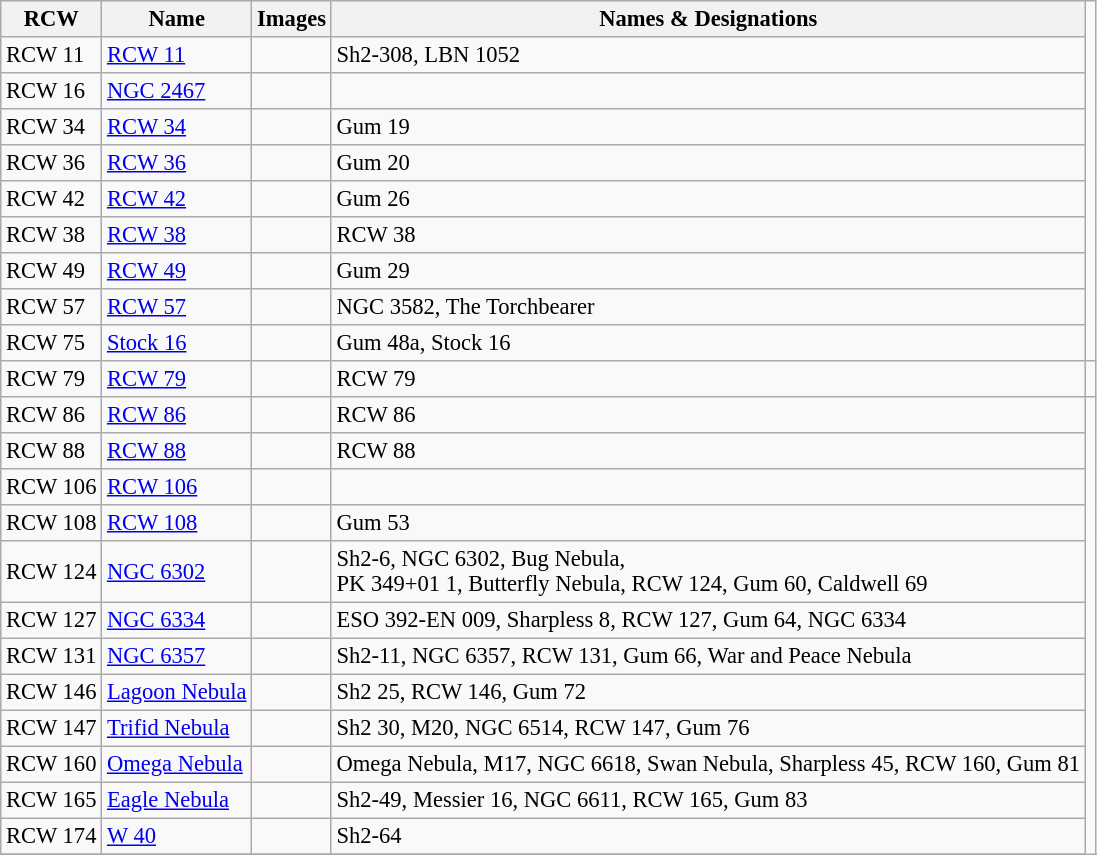<table class="wikitable sortable" style="font-size:94%;">
<tr>
<th>RCW</th>
<th>Name</th>
<th>Images</th>
<th>Names & Designations</th>
</tr>
<tr>
<td>RCW 11</td>
<td><a href='#'>RCW 11</a></td>
<td></td>
<td>Sh2-308, LBN 1052</td>
</tr>
<tr>
<td>RCW 16</td>
<td><a href='#'>NGC 2467</a></td>
<td></td>
<td></td>
</tr>
<tr>
<td>RCW 34</td>
<td><a href='#'>RCW 34</a></td>
<td></td>
<td>Gum 19</td>
</tr>
<tr>
<td>RCW 36</td>
<td><a href='#'>RCW 36</a></td>
<td></td>
<td>Gum 20</td>
</tr>
<tr>
<td>RCW 42</td>
<td><a href='#'>RCW 42</a></td>
<td></td>
<td>Gum 26</td>
</tr>
<tr>
<td>RCW 38</td>
<td><a href='#'>RCW 38</a></td>
<td></td>
<td>RCW 38</td>
</tr>
<tr>
<td>RCW 49</td>
<td><a href='#'>RCW 49</a></td>
<td></td>
<td>Gum 29</td>
</tr>
<tr>
<td>RCW 57</td>
<td><a href='#'>RCW 57</a></td>
<td></td>
<td>NGC 3582, The Torchbearer</td>
</tr>
<tr>
<td>RCW 75</td>
<td><a href='#'>Stock 16</a></td>
<td></td>
<td>Gum 48a, Stock 16</td>
</tr>
<tr>
<td>RCW 79</td>
<td><a href='#'>RCW 79</a></td>
<td></td>
<td>RCW 79</td>
<td></td>
</tr>
<tr>
<td>RCW 86</td>
<td><a href='#'>RCW 86</a></td>
<td></td>
<td>RCW 86</td>
</tr>
<tr>
<td>RCW 88</td>
<td><a href='#'>RCW 88</a></td>
<td></td>
<td>RCW 88</td>
</tr>
<tr>
<td>RCW 106</td>
<td><a href='#'>RCW 106</a></td>
<td></td>
<td></td>
</tr>
<tr>
<td>RCW 108</td>
<td><a href='#'>RCW 108</a></td>
<td></td>
<td>Gum 53</td>
</tr>
<tr>
<td>RCW 124</td>
<td><a href='#'>NGC 6302</a></td>
<td></td>
<td>Sh2-6, NGC 6302, Bug Nebula,<br>PK 349+01 1, Butterfly Nebula, RCW 124, Gum 60, Caldwell 69</td>
</tr>
<tr>
<td>RCW 127</td>
<td><a href='#'>NGC 6334</a></td>
<td></td>
<td>ESO 392-EN 009, Sharpless 8, RCW 127, Gum 64, NGC 6334</td>
</tr>
<tr>
<td>RCW 131</td>
<td><a href='#'>NGC 6357</a></td>
<td></td>
<td>Sh2-11, NGC 6357, RCW 131, Gum 66, War and Peace Nebula</td>
</tr>
<tr>
<td>RCW 146</td>
<td><a href='#'>Lagoon Nebula</a></td>
<td></td>
<td>Sh2 25, RCW 146, Gum 72</td>
</tr>
<tr>
<td>RCW 147</td>
<td><a href='#'>Trifid Nebula</a></td>
<td></td>
<td>Sh2 30, M20, NGC 6514, RCW 147, Gum 76</td>
</tr>
<tr>
<td>RCW 160</td>
<td><a href='#'>Omega Nebula</a></td>
<td></td>
<td>Omega Nebula, M17, NGC 6618, Swan Nebula, Sharpless 45, RCW 160, Gum 81</td>
</tr>
<tr>
<td>RCW 165</td>
<td><a href='#'>Eagle Nebula</a></td>
<td></td>
<td>Sh2-49, Messier 16, NGC 6611, RCW 165, Gum 83</td>
</tr>
<tr>
<td>RCW 174</td>
<td><a href='#'>W 40</a></td>
<td></td>
<td>Sh2-64</td>
</tr>
<tr>
</tr>
</table>
